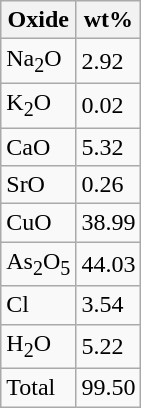<table class="wikitable">
<tr>
<th>Oxide</th>
<th>wt%</th>
</tr>
<tr>
<td>Na<sub>2</sub>O</td>
<td>2.92</td>
</tr>
<tr>
<td>K<sub>2</sub>O</td>
<td>0.02</td>
</tr>
<tr>
<td>CaO</td>
<td>5.32</td>
</tr>
<tr>
<td>SrO</td>
<td>0.26</td>
</tr>
<tr>
<td>CuO</td>
<td>38.99</td>
</tr>
<tr>
<td>As<sub>2</sub>O<sub>5</sub></td>
<td>44.03</td>
</tr>
<tr>
<td>Cl</td>
<td>3.54</td>
</tr>
<tr>
<td>H<sub>2</sub>O</td>
<td>5.22</td>
</tr>
<tr>
<td>Total</td>
<td>99.50</td>
</tr>
</table>
